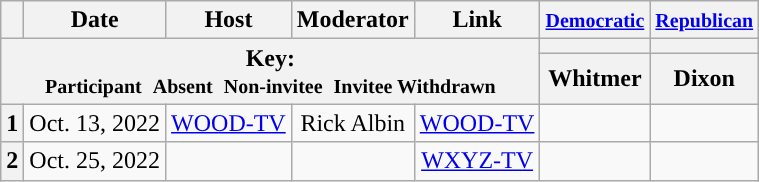<table class="wikitable" style="text-align:center;">
<tr>
<th scope="col"></th>
<th scope="col">Date</th>
<th scope="col">Host</th>
<th scope="col">Moderator</th>
<th scope="col">Link</th>
<th scope="col"><small><a href='#'>Democratic</a></small></th>
<th scope="col"><small><a href='#'>Republican</a></small></th>
</tr>
<tr>
<th colspan="5" rowspan="2">Key:<br> <small>Participant </small>  <small>Absent </small>  <small>Non-invitee </small>  <small>Invitee  Withdrawn</small></th>
<th scope="col" style="background:"></th>
<th scope="col" style="background:"></th>
</tr>
<tr>
<th scope="col">Whitmer</th>
<th scope="col">Dixon</th>
</tr>
<tr>
<th scope="row">1</th>
<td style="white-space:nowrap;">Oct. 13, 2022</td>
<td style="white-space:nowrap;"><a href='#'>WOOD-TV</a></td>
<td style="white-space:nowrap;">Rick Albin</td>
<td style="white-space:nowrap;"><a href='#'>WOOD-TV</a></td>
<td></td>
<td></td>
</tr>
<tr>
<th scope="row">2</th>
<td style="white-space:nowrap;">Oct. 25, 2022</td>
<td style="white-space:nowrap;"></td>
<td style="white-space:nowrap;"></td>
<td style="white-space:nowrap;"><a href='#'>WXYZ-TV</a></td>
<td></td>
<td></td>
</tr>
</table>
